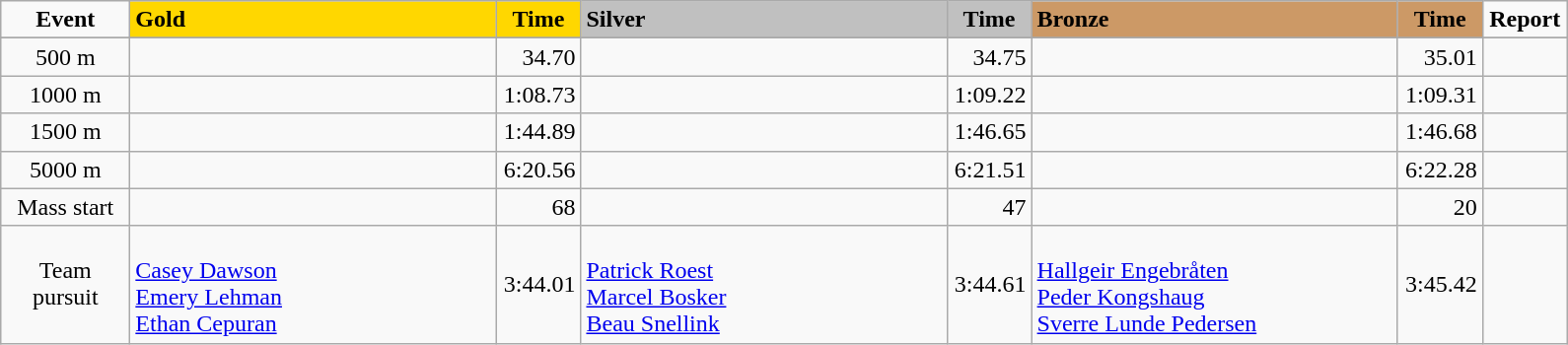<table class="wikitable">
<tr>
<td width="80" align="center"><strong>Event</strong></td>
<td width="240" bgcolor="gold"><strong>Gold</strong></td>
<td width="50" bgcolor="gold" align="center"><strong>Time</strong></td>
<td width="240" bgcolor="silver"><strong>Silver</strong></td>
<td width="50" bgcolor="silver" align="center"><strong>Time</strong></td>
<td width="240" bgcolor="#CC9966"><strong>Bronze</strong></td>
<td width="50" bgcolor="#CC9966" align="center"><strong>Time</strong></td>
<td width="50" align="center"><strong>Report</strong></td>
</tr>
<tr bgcolor="#cccccc">
</tr>
<tr>
<td align="center">500 m</td>
<td></td>
<td align="right">34.70</td>
<td></td>
<td align="right">34.75</td>
<td></td>
<td align="right">35.01</td>
<td align="center"></td>
</tr>
<tr>
<td align="center">1000 m</td>
<td></td>
<td align="right">1:08.73</td>
<td></td>
<td align="right">1:09.22</td>
<td></td>
<td align="right">1:09.31</td>
<td align="center"></td>
</tr>
<tr>
<td align="center">1500 m</td>
<td></td>
<td align="right">1:44.89<br><strong></strong></td>
<td></td>
<td align="right">1:46.65</td>
<td></td>
<td align="right">1:46.68</td>
<td align="center"></td>
</tr>
<tr>
<td align="center">5000 m</td>
<td></td>
<td align="right">6:20.56</td>
<td></td>
<td align="right">6:21.51</td>
<td></td>
<td align="right">6:22.28</td>
<td align="center"></td>
</tr>
<tr>
<td align="center">Mass start</td>
<td></td>
<td align="right">68</td>
<td></td>
<td align="right">47</td>
<td></td>
<td align="right">20</td>
<td align="center"></td>
</tr>
<tr>
<td align="center">Team pursuit</td>
<td><br><a href='#'>Casey Dawson</a><br><a href='#'>Emery Lehman</a><br><a href='#'>Ethan Cepuran</a></td>
<td align="right">3:44.01</td>
<td><br><a href='#'>Patrick Roest</a><br><a href='#'>Marcel Bosker</a><br><a href='#'>Beau Snellink</a></td>
<td align="right">3:44.61</td>
<td><br><a href='#'>Hallgeir Engebråten</a><br><a href='#'>Peder Kongshaug</a><br><a href='#'>Sverre Lunde Pedersen</a></td>
<td align="right">3:45.42</td>
<td align="center"></td>
</tr>
</table>
